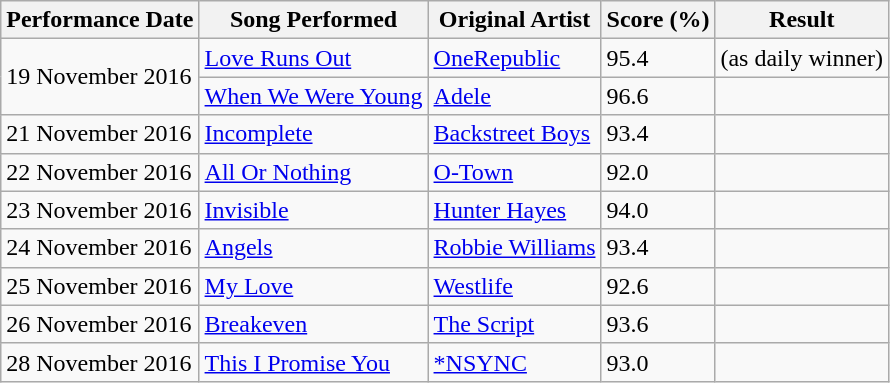<table class="wikitable">
<tr>
<th>Performance Date</th>
<th>Song Performed</th>
<th>Original Artist</th>
<th>Score (%)</th>
<th>Result</th>
</tr>
<tr>
<td rowspan="2">19 November 2016</td>
<td><a href='#'>Love Runs Out</a></td>
<td><a href='#'>OneRepublic</a></td>
<td>95.4</td>
<td> (as daily winner)</td>
</tr>
<tr>
<td><a href='#'>When We Were Young</a></td>
<td><a href='#'>Adele</a></td>
<td>96.6</td>
<td></td>
</tr>
<tr>
<td>21 November 2016</td>
<td><a href='#'>Incomplete</a></td>
<td><a href='#'>Backstreet Boys</a></td>
<td>93.4</td>
<td></td>
</tr>
<tr>
<td>22 November 2016</td>
<td><a href='#'>All Or Nothing</a></td>
<td><a href='#'>O-Town</a></td>
<td>92.0</td>
<td></td>
</tr>
<tr>
<td>23 November 2016</td>
<td><a href='#'>Invisible</a></td>
<td><a href='#'>Hunter Hayes</a></td>
<td>94.0</td>
<td></td>
</tr>
<tr>
<td>24 November 2016</td>
<td><a href='#'>Angels</a></td>
<td><a href='#'>Robbie Williams</a></td>
<td>93.4</td>
<td></td>
</tr>
<tr>
<td>25 November 2016</td>
<td><a href='#'>My Love</a></td>
<td><a href='#'>Westlife</a></td>
<td>92.6</td>
<td></td>
</tr>
<tr>
<td>26 November 2016</td>
<td><a href='#'>Breakeven</a></td>
<td><a href='#'>The Script</a></td>
<td>93.6</td>
<td></td>
</tr>
<tr>
<td>28 November 2016</td>
<td><a href='#'>This I Promise You</a></td>
<td><a href='#'>*NSYNC</a></td>
<td>93.0</td>
<td></td>
</tr>
</table>
